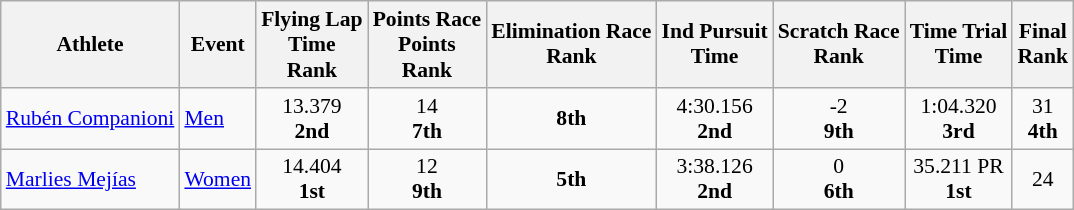<table class="wikitable" style="font-size:90%">
<tr>
<th>Athlete</th>
<th>Event</th>
<th>Flying Lap<br>Time<br>Rank</th>
<th>Points Race<br>Points<br>Rank</th>
<th>Elimination Race<br>Rank</th>
<th>Ind Pursuit<br>Time</th>
<th>Scratch Race<br>Rank</th>
<th>Time Trial<br>Time</th>
<th>Final<br>Rank</th>
</tr>
<tr>
<td><a href='#'>Rubén Companioni</a></td>
<td><a href='#'>Men</a></td>
<td align=center>13.379<br><strong>2nd</strong></td>
<td align=center>14<br><strong>7th</strong></td>
<td align=center><strong>8th</strong></td>
<td align=center>4:30.156<br><strong>2nd</strong></td>
<td align=center>-2<br><strong>9th</strong></td>
<td align=center>1:04.320<br><strong>3rd</strong></td>
<td align=center>31<br><strong>4th</strong></td>
</tr>
<tr>
<td><a href='#'>Marlies Mejías</a></td>
<td><a href='#'>Women</a></td>
<td align=center>14.404<br><strong>1st</strong></td>
<td align=center>12<br><strong>9th</strong></td>
<td align=center><strong>5th</strong></td>
<td align=center>3:38.126<br><strong>2nd</strong></td>
<td align=center>0<br><strong>6th</strong></td>
<td align=center>35.211 PR<br><strong>1st</strong></td>
<td align=center>24<br></td>
</tr>
</table>
